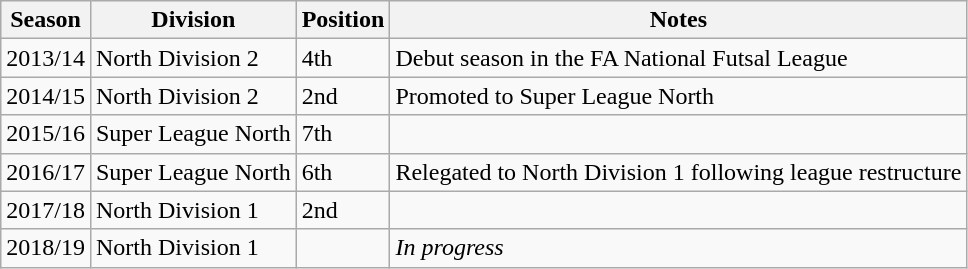<table class="wikitable">
<tr>
<th>Season</th>
<th>Division</th>
<th>Position</th>
<th>Notes</th>
</tr>
<tr>
<td>2013/14</td>
<td>North Division 2</td>
<td>4th</td>
<td>Debut season in the FA National Futsal League</td>
</tr>
<tr>
<td>2014/15</td>
<td>North Division 2</td>
<td>2nd</td>
<td>Promoted to Super League North</td>
</tr>
<tr>
<td>2015/16</td>
<td>Super League North</td>
<td>7th</td>
<td></td>
</tr>
<tr>
<td>2016/17</td>
<td>Super League North</td>
<td>6th</td>
<td>Relegated to North Division 1 following league restructure</td>
</tr>
<tr>
<td>2017/18</td>
<td>North Division 1</td>
<td>2nd</td>
<td></td>
</tr>
<tr>
<td>2018/19</td>
<td>North Division 1</td>
<td></td>
<td><em>In progress</em></td>
</tr>
</table>
